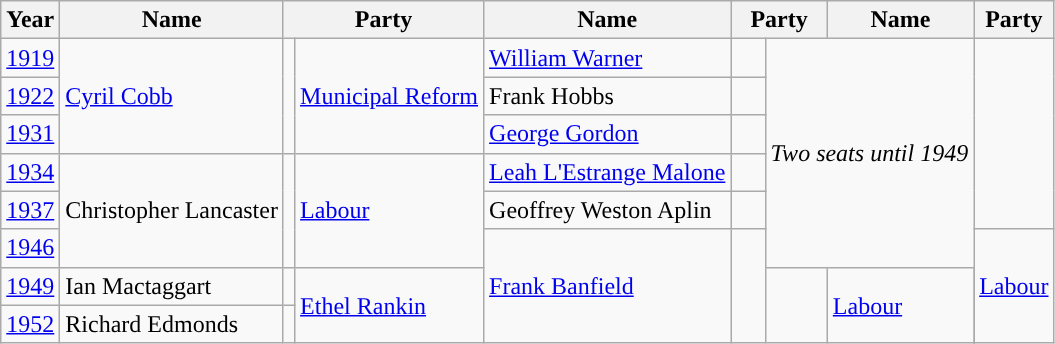<table class="wikitable">
<tr>
<th>Year</th>
<th>Name</th>
<th colspan=2>Party</th>
<th>Name</th>
<th colspan=2>Party</th>
<th>Name</th>
<th colspan=2>Party</th>
</tr>
<tr>
<td><a href='#'>1919</a></td>
<td rowspan=3><a href='#'>Cyril Cobb</a></td>
<td rowspan=3 style="background-color: "></td>
<td rowspan=3><a href='#'>Municipal Reform</a></td>
<td><a href='#'>William Warner</a></td>
<td></td>
<td rowspan=6 colspan=3 align="center"><em>Two seats until 1949</em></td>
</tr>
<tr>
<td><a href='#'>1922</a></td>
<td>Frank Hobbs</td>
<td></td>
</tr>
<tr>
<td><a href='#'>1931</a></td>
<td><a href='#'>George Gordon</a></td>
<td></td>
</tr>
<tr>
<td><a href='#'>1934</a></td>
<td rowspan=3>Christopher Lancaster</td>
<td rowspan=3 style="background-color: "></td>
<td rowspan=3><a href='#'>Labour</a></td>
<td><a href='#'>Leah L'Estrange Malone</a></td>
<td></td>
</tr>
<tr>
<td><a href='#'>1937</a></td>
<td>Geoffrey Weston Aplin</td>
<td></td>
</tr>
<tr>
<td><a href='#'>1946</a></td>
<td rowspan=3><a href='#'>Frank Banfield</a></td>
<td rowspan=3 style="background-color: "></td>
<td rowspan=3><a href='#'>Labour</a></td>
</tr>
<tr>
<td><a href='#'>1949</a></td>
<td>Ian Mactaggart</td>
<td></td>
<td rowspan=2><a href='#'>Ethel Rankin</a></td>
<td rowspan=2 style="background-color: "></td>
<td rowspan=2><a href='#'>Labour</a></td>
</tr>
<tr>
<td><a href='#'>1952</a></td>
<td>Richard Edmonds</td>
<td></td>
</tr>
</table>
